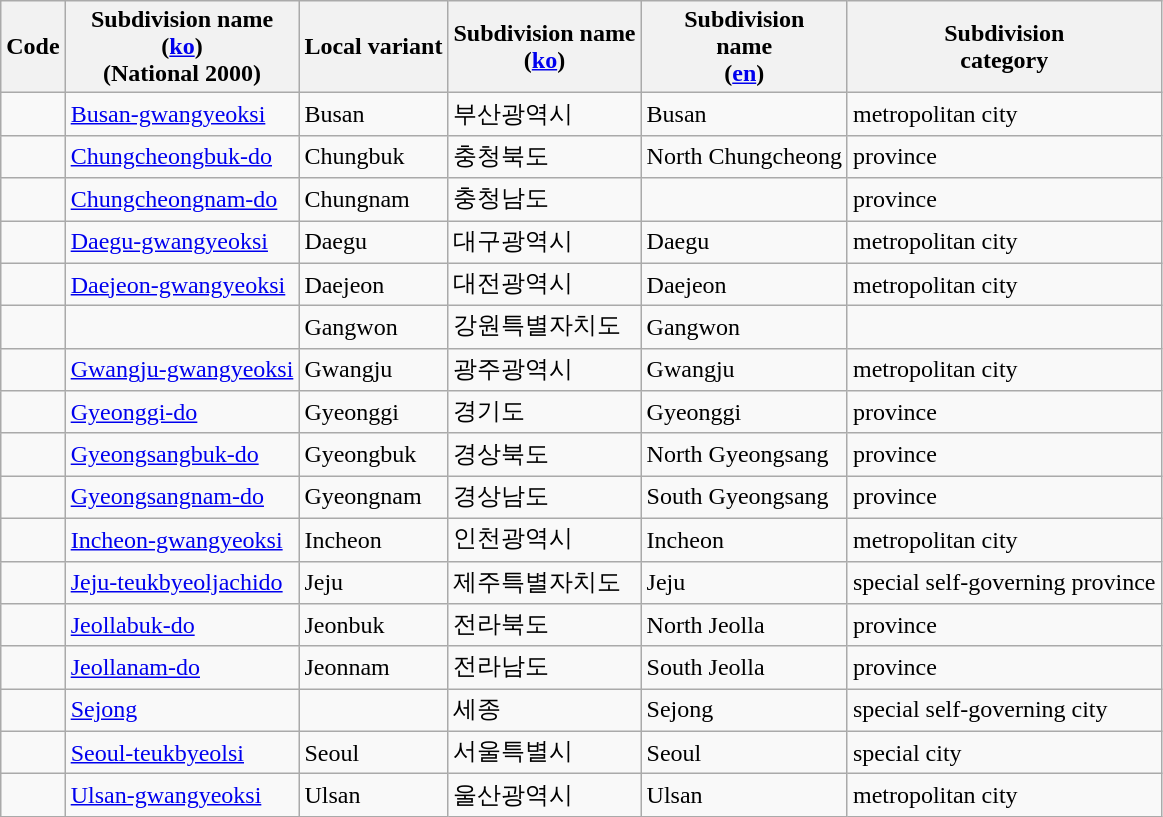<table class="wikitable sortable">
<tr>
<th>Code</th>
<th>Subdivision name<br>(<a href='#'>ko</a>)<br>(National 2000)</th>
<th>Local variant</th>
<th>Subdivision name<br>(<a href='#'>ko</a>) </th>
<th>Subdivision<br>name<br>(<a href='#'>en</a>) </th>
<th>Subdivision<br>category</th>
</tr>
<tr>
<td></td>
<td><a href='#'>Busan-gwangyeoksi</a></td>
<td>Busan</td>
<td>부산광역시</td>
<td>Busan</td>
<td>metropolitan city</td>
</tr>
<tr>
<td></td>
<td><a href='#'>Chungcheongbuk-do</a></td>
<td>Chungbuk</td>
<td>충청북도</td>
<td>North Chungcheong</td>
<td>province</td>
</tr>
<tr>
<td></td>
<td><a href='#'>Chungcheongnam-do</a></td>
<td>Chungnam</td>
<td>충청남도</td>
<td></td>
<td>province</td>
</tr>
<tr>
<td></td>
<td><a href='#'>Daegu-gwangyeoksi</a></td>
<td>Daegu</td>
<td>대구광역시</td>
<td>Daegu</td>
<td>metropolitan city</td>
</tr>
<tr>
<td></td>
<td><a href='#'>Daejeon-gwangyeoksi</a></td>
<td>Daejeon</td>
<td>대전광역시</td>
<td>Daejeon</td>
<td>metropolitan city</td>
</tr>
<tr>
<td></td>
<td></td>
<td>Gangwon</td>
<td>강원특별자치도</td>
<td>Gangwon</td>
<td></td>
</tr>
<tr>
<td></td>
<td><a href='#'>Gwangju-gwangyeoksi</a></td>
<td>Gwangju</td>
<td>광주광역시</td>
<td>Gwangju</td>
<td>metropolitan city</td>
</tr>
<tr>
<td></td>
<td><a href='#'>Gyeonggi-do</a></td>
<td>Gyeonggi</td>
<td>경기도</td>
<td>Gyeonggi</td>
<td>province</td>
</tr>
<tr>
<td></td>
<td><a href='#'>Gyeongsangbuk-do</a></td>
<td>Gyeongbuk</td>
<td>경상북도</td>
<td>North Gyeongsang</td>
<td>province</td>
</tr>
<tr>
<td></td>
<td><a href='#'>Gyeongsangnam-do</a></td>
<td>Gyeongnam</td>
<td>경상남도</td>
<td>South Gyeongsang</td>
<td>province</td>
</tr>
<tr>
<td></td>
<td><a href='#'>Incheon-gwangyeoksi</a></td>
<td>Incheon</td>
<td>인천광역시</td>
<td>Incheon</td>
<td>metropolitan city</td>
</tr>
<tr>
<td></td>
<td><a href='#'>Jeju-teukbyeoljachido</a></td>
<td>Jeju</td>
<td>제주특별자치도</td>
<td>Jeju</td>
<td>special self-governing province</td>
</tr>
<tr>
<td></td>
<td><a href='#'>Jeollabuk-do</a></td>
<td>Jeonbuk</td>
<td>전라북도</td>
<td>North Jeolla</td>
<td>province</td>
</tr>
<tr>
<td></td>
<td><a href='#'>Jeollanam-do</a></td>
<td>Jeonnam</td>
<td>전라남도</td>
<td>South Jeolla</td>
<td>province</td>
</tr>
<tr>
<td></td>
<td><a href='#'>Sejong</a></td>
<td></td>
<td>세종</td>
<td>Sejong</td>
<td>special self-governing city</td>
</tr>
<tr>
<td></td>
<td><a href='#'>Seoul-teukbyeolsi</a></td>
<td>Seoul</td>
<td>서울특별시</td>
<td>Seoul</td>
<td>special city</td>
</tr>
<tr>
<td></td>
<td><a href='#'>Ulsan-gwangyeoksi</a></td>
<td>Ulsan</td>
<td>울산광역시</td>
<td>Ulsan</td>
<td>metropolitan city</td>
</tr>
</table>
